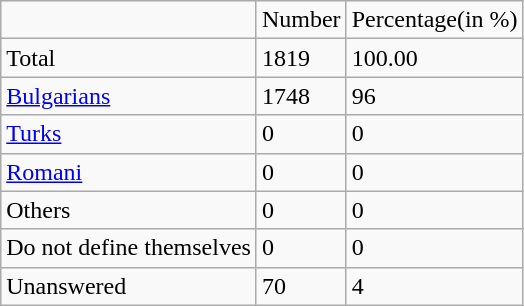<table class="wikitable">
<tr>
<td></td>
<td>Number</td>
<td>Percentage(in %)</td>
</tr>
<tr>
<td>Total</td>
<td>1819</td>
<td>100.00</td>
</tr>
<tr>
<td><a href='#'>Bulgarians</a></td>
<td>1748</td>
<td>96</td>
</tr>
<tr>
<td><a href='#'>Turks</a></td>
<td>0</td>
<td>0</td>
</tr>
<tr>
<td><a href='#'>Romani</a></td>
<td>0</td>
<td>0</td>
</tr>
<tr>
<td>Others</td>
<td>0</td>
<td>0</td>
</tr>
<tr>
<td>Do not define themselves</td>
<td>0</td>
<td>0</td>
</tr>
<tr>
<td>Unanswered</td>
<td>70</td>
<td>4</td>
</tr>
</table>
